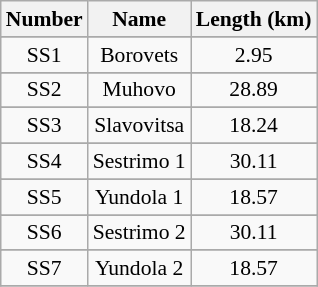<table class="wikitable" border="1" style="font-size:90%;">
<tr>
<th>Number</th>
<th>Name</th>
<th>Length (km)</th>
</tr>
<tr>
</tr>
<tr>
<td rowspan=1 align=center>SS1</td>
<td rowspan=1 align=center>Borovets</td>
<td rowspan=1 align=center>2.95</td>
</tr>
<tr>
</tr>
<tr>
<td rowspan=1 align=center>SS2</td>
<td rowspan=1 align=center>Muhovo</td>
<td rowspan=1 align=center>28.89</td>
</tr>
<tr>
</tr>
<tr>
<td rowspan=1 align=center>SS3</td>
<td rowspan=1 align=center>Slavovitsa</td>
<td rowspan=1 align=center>18.24</td>
</tr>
<tr>
</tr>
<tr>
<td rowspan=1 align=center>SS4</td>
<td rowspan=1 align=center>Sestrimo 1</td>
<td rowspan=1 align=center>30.11</td>
</tr>
<tr>
</tr>
<tr>
<td rowspan=1 align=center>SS5</td>
<td rowspan=1 align=center>Yundola 1</td>
<td rowspan=1 align=center>18.57</td>
</tr>
<tr>
</tr>
<tr>
<td rowspan=1 align=center>SS6</td>
<td rowspan=1 align=center>Sestrimo 2</td>
<td rowspan=1 align=center>30.11</td>
</tr>
<tr>
</tr>
<tr>
<td rowspan=1 align=center>SS7</td>
<td rowspan=1 align=center>Yundola 2</td>
<td rowspan=1 align=center>18.57</td>
</tr>
<tr>
</tr>
</table>
